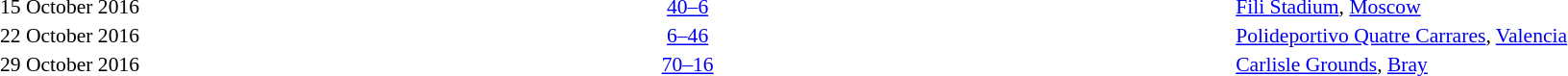<table style="width:100%;" cellspacing="1">
<tr>
<th width=15%></th>
<th width=25%></th>
<th width=10%></th>
<th width=25%></th>
</tr>
<tr style=font-size:90%>
<td align=right>15 October 2016</td>
<td align=right></td>
<td align=center><a href='#'>40–6</a></td>
<td></td>
<td><a href='#'>Fili Stadium</a>, <a href='#'>Moscow</a></td>
</tr>
<tr style=font-size:90%>
<td align=right>22 October 2016</td>
<td align=right></td>
<td align=center><a href='#'>6–46</a></td>
<td></td>
<td><a href='#'>Polideportivo Quatre Carrares</a>, <a href='#'>Valencia</a></td>
</tr>
<tr style=font-size:90%>
<td align=right>29 October 2016</td>
<td align=right></td>
<td align=center><a href='#'>70–16</a></td>
<td></td>
<td><a href='#'>Carlisle Grounds</a>, <a href='#'>Bray</a></td>
</tr>
</table>
